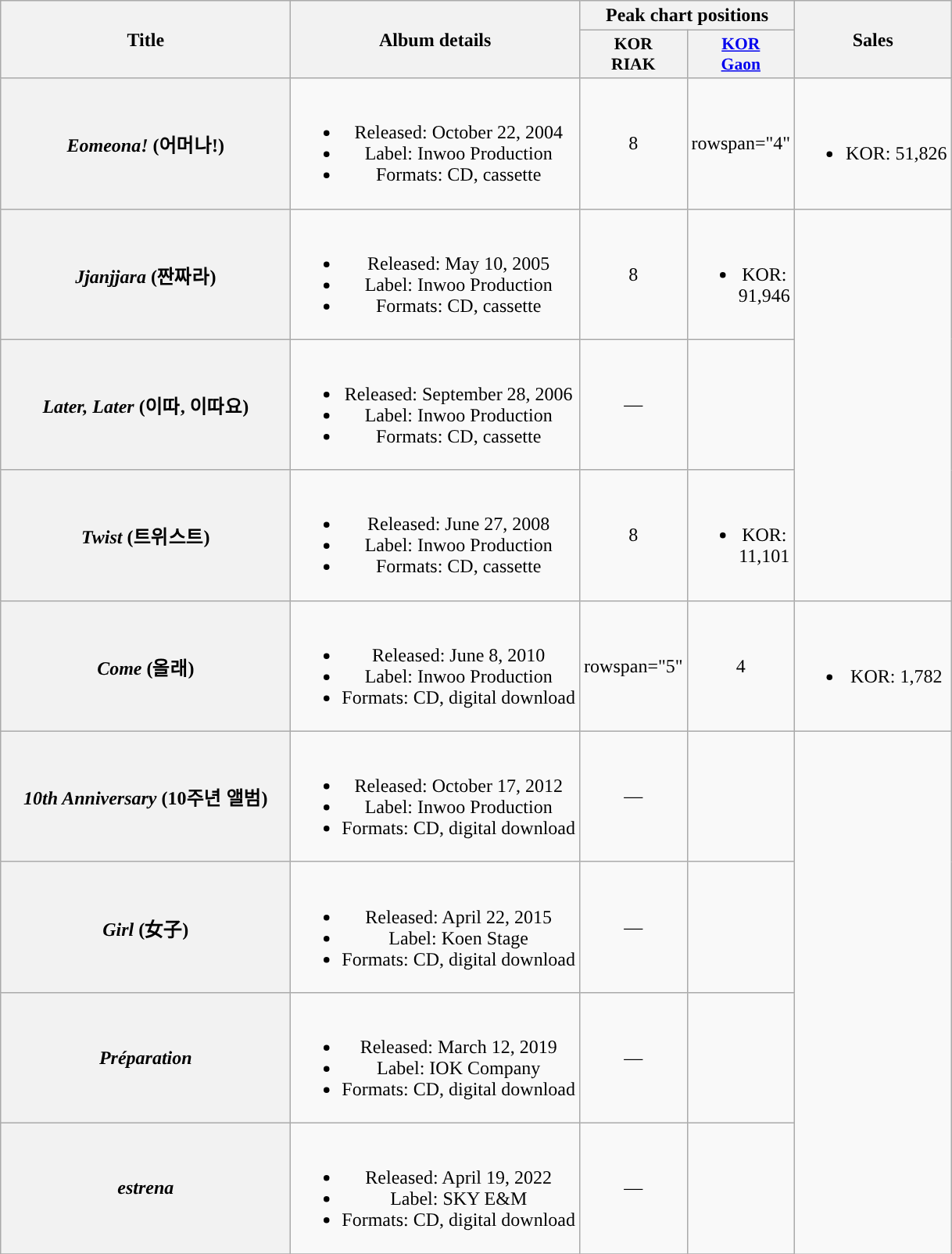<table class="wikitable plainrowheaders" style="text-align:center;">
<tr>
<th rowspan="2" style="width:15em;">Title</th>
<th rowspan="2">Album details</th>
<th colspan="2">Peak chart positions</th>
<th rowspan="2">Sales</th>
</tr>
<tr>
<th scope="col" style="width:3em;font-size:90%;">KOR<br>RIAK<br></th>
<th scope="col" style="width:3em;font-size:90%;"><a href='#'>KOR<br>Gaon</a><br></th>
</tr>
<tr>
<th scope="row"><em>Eomeona!</em> (어머나!)</th>
<td><br><ul><li>Released: October 22, 2004</li><li>Label: Inwoo Production</li><li>Formats: CD, cassette</li></ul></td>
<td>8</td>
<td>rowspan="4" </td>
<td><br><ul><li>KOR: 51,826</li></ul></td>
</tr>
<tr>
<th scope="row"><em>Jjanjjara</em> (짠짜라)</th>
<td><br><ul><li>Released: May 10, 2005</li><li>Label: Inwoo Production</li><li>Formats: CD, cassette</li></ul></td>
<td>8</td>
<td><br><ul><li>KOR: 91,946</li></ul></td>
</tr>
<tr>
<th scope="row"><em>Later, Later</em> (이따, 이따요)</th>
<td><br><ul><li>Released: September 28, 2006</li><li>Label: Inwoo Production</li><li>Formats: CD, cassette</li></ul></td>
<td>—</td>
<td></td>
</tr>
<tr>
<th scope="row"><em>Twist</em> (트위스트)</th>
<td><br><ul><li>Released: June 27, 2008</li><li>Label: Inwoo Production</li><li>Formats: CD, cassette</li></ul></td>
<td>8</td>
<td><br><ul><li>KOR: 11,101</li></ul></td>
</tr>
<tr>
<th scope="row"><em>Come</em> (올래)</th>
<td><br><ul><li>Released: June 8, 2010</li><li>Label: Inwoo Production</li><li>Formats: CD, digital download</li></ul></td>
<td>rowspan="5" </td>
<td>4</td>
<td><br><ul><li>KOR: 1,782</li></ul></td>
</tr>
<tr>
<th scope="row"><em>10th Anniversary</em> (10주년 앨범)</th>
<td><br><ul><li>Released: October 17, 2012</li><li>Label: Inwoo Production</li><li>Formats: CD, digital download</li></ul></td>
<td>—</td>
<td></td>
</tr>
<tr>
<th scope="row"><em>Girl</em> (女子)</th>
<td><br><ul><li>Released: April 22, 2015</li><li>Label: Koen Stage</li><li>Formats: CD, digital download</li></ul></td>
<td>—</td>
<td></td>
</tr>
<tr>
<th scope="row"><em>Préparation</em></th>
<td><br><ul><li>Released: March 12, 2019</li><li>Label: IOK Company</li><li>Formats: CD, digital download</li></ul></td>
<td>—</td>
<td></td>
</tr>
<tr>
<th scope="row"><em>estrena</em></th>
<td><br><ul><li>Released: April 19, 2022</li><li>Label: SKY E&M</li><li>Formats: CD, digital download</li></ul></td>
<td>—</td>
<td></td>
</tr>
<tr>
</tr>
</table>
